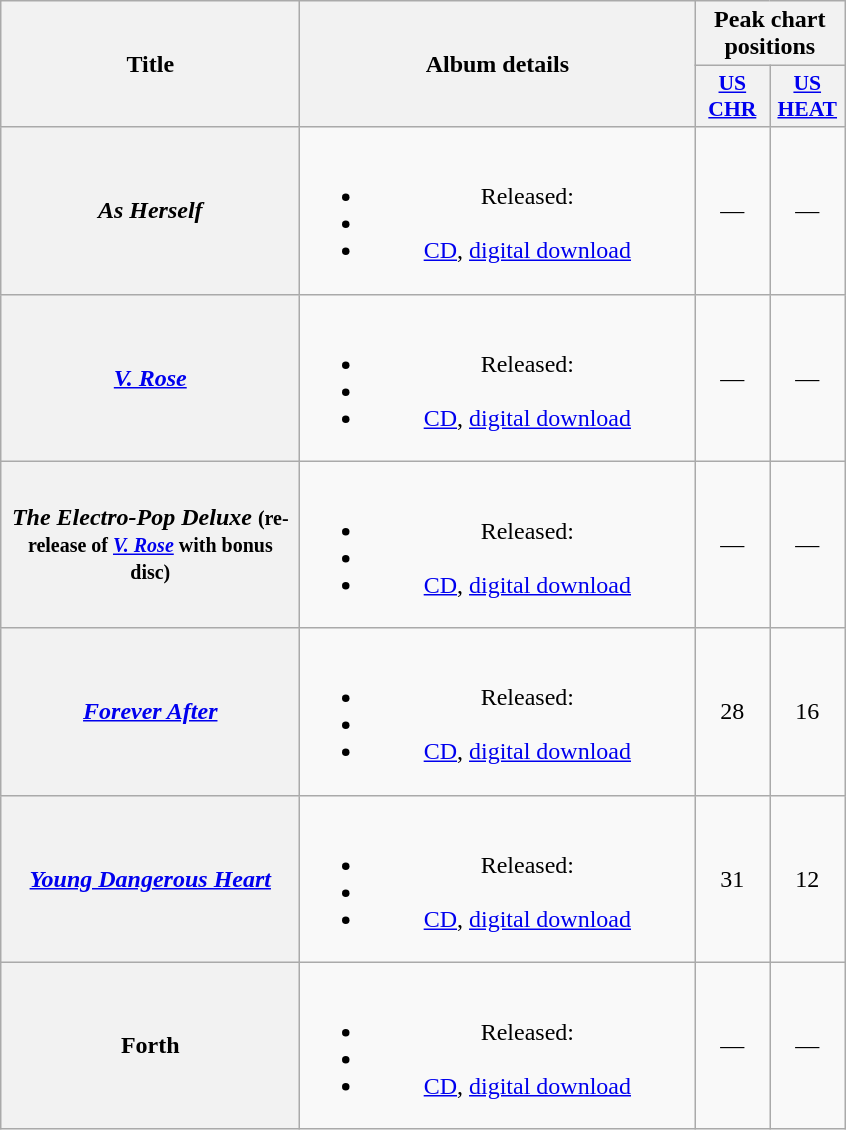<table class="wikitable plainrowheaders" style="text-align:center;">
<tr>
<th scope="col" rowspan="2" style="width:12em;">Title</th>
<th scope="col" rowspan="2" style="width:16em;">Album details</th>
<th scope="col" colspan="2">Peak chart positions</th>
</tr>
<tr>
<th style="width:3em; font-size:90%"><a href='#'>US<br>CHR</a></th>
<th style="width:3em; font-size:90%"><a href='#'>US<br>HEAT</a></th>
</tr>
<tr>
<th scope="row"><em>As Herself</em></th>
<td><br><ul><li>Released: </li><li></li><li><a href='#'>CD</a>, <a href='#'>digital download</a></li></ul></td>
<td>—</td>
<td>—</td>
</tr>
<tr>
<th scope="row"><em><a href='#'>V. Rose</a></em></th>
<td><br><ul><li>Released: </li><li></li><li><a href='#'>CD</a>, <a href='#'>digital download</a></li></ul></td>
<td>—</td>
<td>—</td>
</tr>
<tr>
<th scope="row"><em>The Electro-Pop Deluxe</em> <small>(re-release of <em><a href='#'>V. Rose</a></em> with bonus disc)</small></th>
<td><br><ul><li>Released: </li><li></li><li><a href='#'>CD</a>, <a href='#'>digital download</a></li></ul></td>
<td>—</td>
<td>—</td>
</tr>
<tr>
<th scope="row"><em><a href='#'>Forever After</a></em></th>
<td><br><ul><li>Released: </li><li></li><li><a href='#'>CD</a>, <a href='#'>digital download</a></li></ul></td>
<td>28</td>
<td>16</td>
</tr>
<tr>
<th scope="row"><em><a href='#'>Young Dangerous Heart</a></em></th>
<td><br><ul><li>Released: </li><li></li><li><a href='#'>CD</a>, <a href='#'>digital download</a></li></ul></td>
<td>31</td>
<td>12</td>
</tr>
<tr>
<th scope="row">Forth</th>
<td><br><ul><li>Released: </li><li></li><li><a href='#'>CD</a>, <a href='#'>digital download</a></li></ul></td>
<td>—</td>
<td>—</td>
</tr>
</table>
